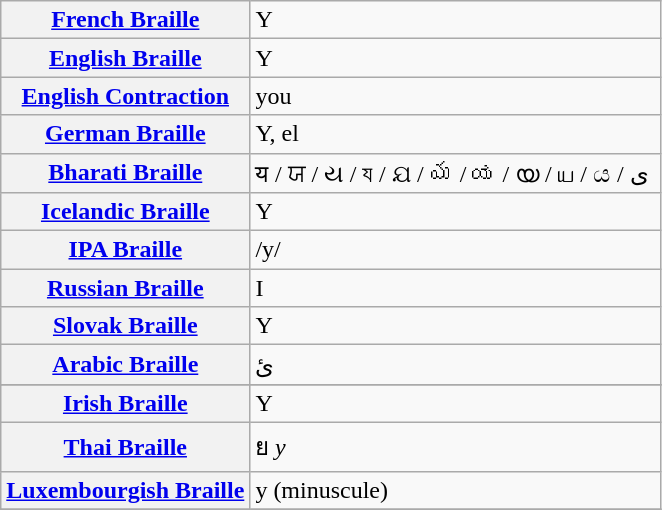<table class="wikitable">
<tr>
<th align=left><a href='#'>French Braille</a></th>
<td>Y</td>
</tr>
<tr>
<th align=left><a href='#'>English Braille</a></th>
<td>Y</td>
</tr>
<tr>
<th align=left><a href='#'>English Contraction</a></th>
<td>you</td>
</tr>
<tr>
<th align=left><a href='#'>German Braille</a></th>
<td>Y, el</td>
</tr>
<tr>
<th align=left><a href='#'>Bharati Braille</a></th>
<td>य / ਯ / ય / য / ଯ / య / ಯ / യ / ய / ය / ی ‎</td>
</tr>
<tr>
<th align=left><a href='#'>Icelandic Braille</a></th>
<td>Y</td>
</tr>
<tr>
<th align=left><a href='#'>IPA Braille</a></th>
<td>/y/</td>
</tr>
<tr>
<th align=left><a href='#'>Russian Braille</a></th>
<td>I</td>
</tr>
<tr>
<th align=left><a href='#'>Slovak Braille</a></th>
<td>Y</td>
</tr>
<tr>
<th align=left><a href='#'>Arabic Braille</a></th>
<td>ئ</td>
</tr>
<tr>
</tr>
<tr>
<th align=left><a href='#'>Irish Braille</a></th>
<td>Y</td>
</tr>
<tr>
<th align=left><a href='#'>Thai Braille</a></th>
<td>ย <em>y</em></td>
</tr>
<tr>
<th align=left><a href='#'>Luxembourgish Braille</a></th>
<td>y (minuscule)</td>
</tr>
<tr>
</tr>
</table>
